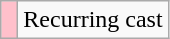<table class="wikitable">
<tr>
<td style="background: pink"> </td>
<td>Recurring cast</td>
</tr>
</table>
